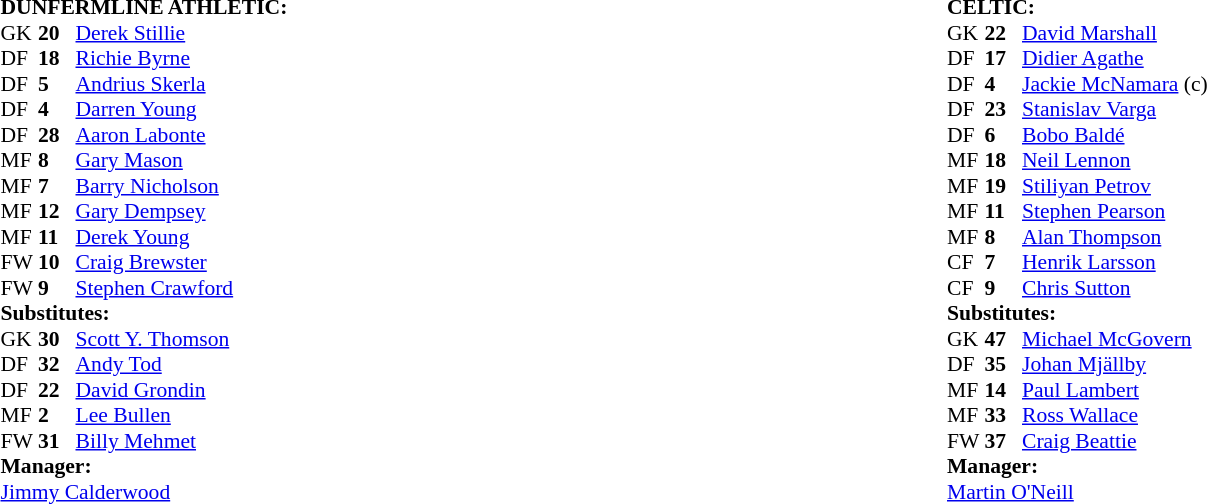<table width="100%">
<tr>
<td valign="top" width="50%"><br><table style="font-size: 90%" cellspacing="0" cellpadding="0">
<tr>
<td colspan="4"><strong>DUNFERMLINE ATHLETIC:</strong></td>
</tr>
<tr>
<th width="25"></th>
<th width="25"></th>
</tr>
<tr>
<td>GK</td>
<td><strong>20</strong></td>
<td> <a href='#'>Derek Stillie</a></td>
</tr>
<tr>
<td>DF</td>
<td><strong>18</strong></td>
<td> <a href='#'>Richie Byrne</a></td>
<td></td>
<td></td>
</tr>
<tr>
<td>DF</td>
<td><strong>5</strong></td>
<td> <a href='#'>Andrius Skerla</a></td>
</tr>
<tr>
<td>DF</td>
<td><strong>4</strong></td>
<td> <a href='#'>Darren Young</a></td>
<td></td>
</tr>
<tr>
<td>DF</td>
<td><strong>28</strong></td>
<td> <a href='#'>Aaron Labonte</a></td>
</tr>
<tr>
<td>MF</td>
<td><strong>8</strong></td>
<td> <a href='#'>Gary Mason</a></td>
<td></td>
<td></td>
</tr>
<tr>
<td>MF</td>
<td><strong>7</strong></td>
<td> <a href='#'>Barry Nicholson</a></td>
</tr>
<tr>
<td>MF</td>
<td><strong>12</strong></td>
<td> <a href='#'>Gary Dempsey</a></td>
<td></td>
<td></td>
</tr>
<tr>
<td>MF</td>
<td><strong>11</strong></td>
<td> <a href='#'>Derek Young</a></td>
</tr>
<tr>
<td>FW</td>
<td><strong>10</strong></td>
<td> <a href='#'>Craig Brewster</a></td>
<td></td>
</tr>
<tr>
<td>FW</td>
<td><strong>9</strong></td>
<td> <a href='#'>Stephen Crawford</a></td>
</tr>
<tr>
<td colspan=4><strong>Substitutes:</strong></td>
</tr>
<tr>
<td>GK</td>
<td><strong>30</strong></td>
<td> <a href='#'>Scott Y. Thomson</a></td>
</tr>
<tr>
<td>DF</td>
<td><strong>32</strong></td>
<td> <a href='#'>Andy Tod</a></td>
<td></td>
<td></td>
</tr>
<tr>
<td>DF</td>
<td><strong>22</strong></td>
<td> <a href='#'>David Grondin</a></td>
<td></td>
<td></td>
</tr>
<tr>
<td>MF</td>
<td><strong>2</strong></td>
<td> <a href='#'>Lee Bullen</a></td>
<td></td>
<td></td>
</tr>
<tr>
<td>FW</td>
<td><strong>31</strong></td>
<td> <a href='#'>Billy Mehmet</a></td>
</tr>
<tr>
<td colspan=4><strong>Manager:</strong></td>
</tr>
<tr>
<td colspan="4"> <a href='#'>Jimmy Calderwood</a></td>
</tr>
</table>
</td>
<td valign="top" width="50%"><br><table style="font-size: 90%" cellspacing="0" cellpadding="0">
<tr>
<td colspan="4"><strong>CELTIC:</strong></td>
</tr>
<tr>
<th width="25"></th>
<th width="25"></th>
</tr>
<tr>
<td>GK</td>
<td><strong>22</strong></td>
<td> <a href='#'>David Marshall</a></td>
</tr>
<tr>
<td>DF</td>
<td><strong>17</strong></td>
<td> <a href='#'>Didier Agathe</a></td>
</tr>
<tr>
<td>DF</td>
<td><strong>4</strong></td>
<td> <a href='#'>Jackie McNamara</a> (c)</td>
</tr>
<tr>
<td>DF</td>
<td><strong>23</strong></td>
<td> <a href='#'>Stanislav Varga</a></td>
</tr>
<tr>
<td>DF</td>
<td><strong>6</strong></td>
<td> <a href='#'>Bobo Baldé</a></td>
</tr>
<tr>
<td>MF</td>
<td><strong>18</strong></td>
<td> <a href='#'>Neil Lennon</a></td>
<td></td>
</tr>
<tr>
<td>MF</td>
<td><strong>19</strong></td>
<td> <a href='#'>Stiliyan Petrov</a></td>
</tr>
<tr>
<td>MF</td>
<td><strong>11</strong></td>
<td> <a href='#'>Stephen Pearson</a></td>
<td></td>
<td></td>
</tr>
<tr>
<td>MF</td>
<td><strong>8</strong></td>
<td> <a href='#'>Alan Thompson</a></td>
</tr>
<tr>
<td>CF</td>
<td><strong>7</strong></td>
<td> <a href='#'>Henrik Larsson</a></td>
</tr>
<tr>
<td>CF</td>
<td><strong>9</strong></td>
<td> <a href='#'>Chris Sutton</a></td>
</tr>
<tr>
<td colspan=4><strong>Substitutes:</strong></td>
</tr>
<tr>
<td>GK</td>
<td><strong>47</strong></td>
<td> <a href='#'>Michael McGovern</a></td>
</tr>
<tr>
<td>DF</td>
<td><strong>35</strong></td>
<td> <a href='#'>Johan Mjällby</a></td>
</tr>
<tr>
<td>MF</td>
<td><strong>14</strong></td>
<td> <a href='#'>Paul Lambert</a></td>
</tr>
<tr>
<td>MF</td>
<td><strong>33</strong></td>
<td> <a href='#'>Ross Wallace</a></td>
<td></td>
<td></td>
</tr>
<tr>
<td>FW</td>
<td><strong>37</strong></td>
<td> <a href='#'>Craig Beattie</a></td>
</tr>
<tr>
<td colspan=4><strong>Manager:</strong></td>
</tr>
<tr>
<td colspan="4"> <a href='#'>Martin O'Neill</a></td>
</tr>
</table>
</td>
</tr>
</table>
